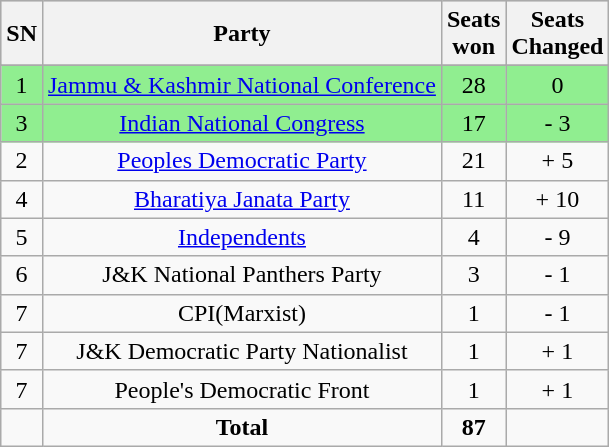<table class="wikitable sortable" style="text-align:center;">
<tr bgcolor="#cccccc">
<th>SN</th>
<th>Party</th>
<th>Seats<br>won</th>
<th>Seats<br> Changed</th>
</tr>
<tr>
</tr>
<tr style="background: #90EE90;">
<td>1</td>
<td><a href='#'>Jammu & Kashmir National Conference</a></td>
<td>28</td>
<td>0</td>
</tr>
<tr style="background: #90EE90;">
<td>3</td>
<td><a href='#'>Indian National Congress</a></td>
<td>17</td>
<td>- 3</td>
</tr>
<tr>
<td>2</td>
<td><a href='#'>Peoples Democratic Party</a></td>
<td>21</td>
<td>+ 5</td>
</tr>
<tr>
<td>4</td>
<td><a href='#'>Bharatiya Janata Party</a></td>
<td>11</td>
<td>+ 10</td>
</tr>
<tr>
<td>5</td>
<td><a href='#'>Independents</a></td>
<td>4</td>
<td>- 9</td>
</tr>
<tr>
<td>6</td>
<td>J&K National Panthers Party</td>
<td>3</td>
<td>- 1</td>
</tr>
<tr>
<td>7</td>
<td>CPI(Marxist)</td>
<td>1</td>
<td>- 1</td>
</tr>
<tr>
<td>7</td>
<td>J&K Democratic Party Nationalist</td>
<td>1</td>
<td>+ 1</td>
</tr>
<tr>
<td>7</td>
<td>People's Democratic Front</td>
<td>1</td>
<td>+ 1</td>
</tr>
<tr>
<td></td>
<td><strong>Total</strong></td>
<td><strong>87</strong></td>
<td></td>
</tr>
</table>
